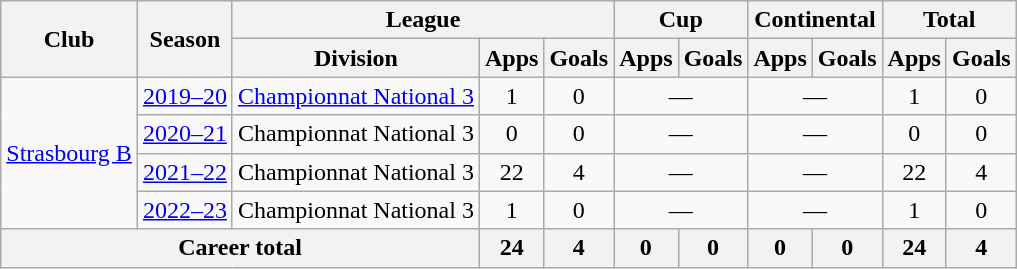<table class="wikitable" Style="text-align: center">
<tr>
<th rowspan="2">Club</th>
<th rowspan="2">Season</th>
<th colspan="3">League</th>
<th colspan="2">Cup</th>
<th colspan="2">Continental</th>
<th colspan="2">Total</th>
</tr>
<tr>
<th>Division</th>
<th>Apps</th>
<th>Goals</th>
<th>Apps</th>
<th>Goals</th>
<th>Apps</th>
<th>Goals</th>
<th>Apps</th>
<th>Goals</th>
</tr>
<tr>
<td rowspan="4"><a href='#'>Strasbourg B</a></td>
<td><a href='#'>2019–20</a></td>
<td><a href='#'>Championnat National 3</a></td>
<td>1</td>
<td>0</td>
<td colspan="2">—</td>
<td colspan="2">—</td>
<td>1</td>
<td>0</td>
</tr>
<tr>
<td><a href='#'>2020–21</a></td>
<td>Championnat National 3</td>
<td>0</td>
<td>0</td>
<td colspan="2">—</td>
<td colspan="2">—</td>
<td>0</td>
<td>0</td>
</tr>
<tr>
<td><a href='#'>2021–22</a></td>
<td>Championnat National 3</td>
<td>22</td>
<td>4</td>
<td colspan="2">—</td>
<td colspan="2">—</td>
<td>22</td>
<td>4</td>
</tr>
<tr>
<td><a href='#'>2022–23</a></td>
<td>Championnat National 3</td>
<td>1</td>
<td>0</td>
<td colspan="2">—</td>
<td colspan="2">—</td>
<td>1</td>
<td>0</td>
</tr>
<tr>
<th colspan="3">Career total</th>
<th>24</th>
<th>4</th>
<th>0</th>
<th>0</th>
<th>0</th>
<th>0</th>
<th>24</th>
<th>4</th>
</tr>
</table>
